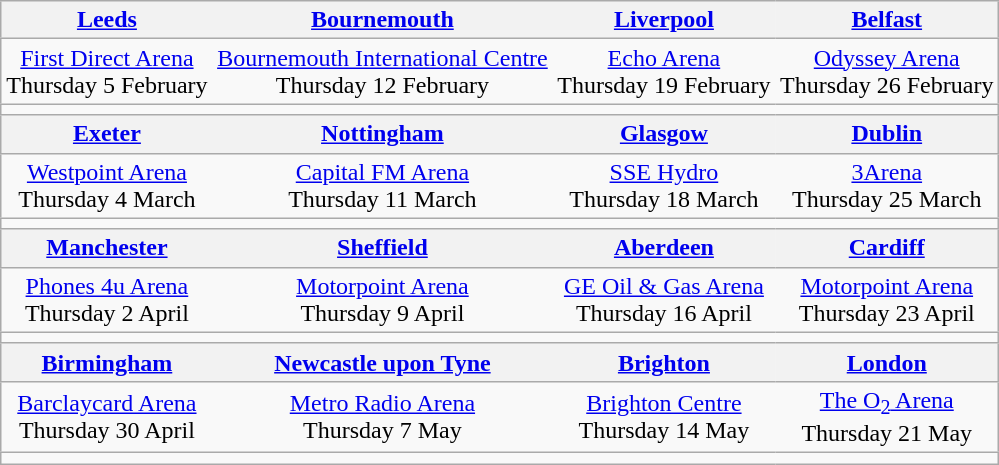<table class="wikitable" style="text-align:center;">
<tr>
<th style="border-left:none; border-right:none;"> <a href='#'>Leeds</a></th>
<th style="border-left:none; border-right:none;"> <a href='#'>Bournemouth</a></th>
<th style="border-left:none; border-right:none;"> <a href='#'>Liverpool</a></th>
<th style="border-left:none; border-right:none;"> <a href='#'>Belfast</a></th>
</tr>
<tr>
<td style="border-left:none; border-right:none;"><a href='#'>First Direct Arena</a><br>Thursday 5 February</td>
<td style="border-left:none; border-right:none;"><a href='#'>Bournemouth International Centre</a><br>Thursday 12 February</td>
<td style="border-left:none; border-right:none;"><a href='#'>Echo Arena</a><br>Thursday 19 February</td>
<td style="border-left:none; border-right:none;"><a href='#'>Odyssey Arena</a><br>Thursday 26 February</td>
</tr>
<tr>
<td style="border:none;"></td>
<td style="border:none;"></td>
<td style="border:none;"></td>
<td style="border:none;"></td>
</tr>
<tr>
<th style="border-left:none; border-right:none;"> <a href='#'>Exeter</a></th>
<th style="border-left:none; border-right:none;"> <a href='#'>Nottingham</a></th>
<th style="border-left:none; border-right:none;"> <a href='#'>Glasgow</a></th>
<th style="border-left:none; border-right:none;"> <a href='#'>Dublin</a></th>
</tr>
<tr>
<td style="border-left:none; border-right:none;"><a href='#'>Westpoint Arena</a><br>Thursday 4 March</td>
<td style="border-left:none; border-right:none;"><a href='#'>Capital FM Arena</a><br>Thursday 11 March</td>
<td style="border-left:none; border-right:none;"><a href='#'>SSE Hydro</a><br>Thursday 18 March</td>
<td style="border-left:none; border-right:none;"><a href='#'>3Arena</a><br>Thursday 25 March</td>
</tr>
<tr>
<td style="border:none;"></td>
<td style="border:none;"></td>
<td style="border:none;"></td>
<td style="border:none;"></td>
</tr>
<tr>
<th style="border-left:none; border-right:none;"> <a href='#'>Manchester</a></th>
<th style="border-left:none; border-right:none;"> <a href='#'>Sheffield</a></th>
<th style="border-left:none; border-right:none;"> <a href='#'>Aberdeen</a></th>
<th style="border-left:none; border-right:none;"> <a href='#'>Cardiff</a></th>
</tr>
<tr>
<td style="border-left:none; border-right:none;"><a href='#'>Phones 4u Arena</a><br>Thursday 2 April</td>
<td style="border-left:none; border-right:none;"><a href='#'>Motorpoint Arena</a><br>Thursday 9 April</td>
<td style="border-left:none; border-right:none;"><a href='#'>GE Oil & Gas Arena</a><br>Thursday 16 April</td>
<td style="border-left:none; border-right:none;"><a href='#'>Motorpoint Arena</a><br>Thursday 23 April</td>
</tr>
<tr>
<td style="border:none;"></td>
<td style="border:none;"></td>
<td style="border:none;"></td>
<td style="border:none;"></td>
</tr>
<tr>
<th style="border-left:none; border-right:none;"> <a href='#'>Birmingham</a></th>
<th style="border-left:none; border-right:none;"> <a href='#'>Newcastle upon Tyne</a></th>
<th style="border-left:none; border-right:none;"> <a href='#'>Brighton</a></th>
<th style="border-left:none; border-right:none;"> <a href='#'>London</a></th>
</tr>
<tr>
<td style="border-left:none; border-right:none;"><a href='#'>Barclaycard Arena</a><br>Thursday 30 April</td>
<td style="border-left:none; border-right:none;"><a href='#'>Metro Radio Arena</a><br>Thursday 7 May</td>
<td style="border-left:none; border-right:none;"><a href='#'>Brighton Centre</a><br>Thursday 14 May</td>
<td style="border-left:none; border-right:none;"><a href='#'>The O<sub>2</sub> Arena</a><br>Thursday 21 May</td>
</tr>
<tr>
<td style="border:none;"></td>
<td style="border:none;"></td>
<td style="border:none;"></td>
<td style="border:none;"></td>
</tr>
</table>
